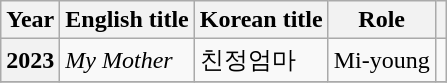<table class="wikitable sortable plainrowheaders">
<tr>
<th scope="col">Year</th>
<th scope="col">English title</th>
<th scope="col">Korean title</th>
<th scope="col">Role</th>
<th scope="col" class="unsortable"></th>
</tr>
<tr>
<th scope="row">2023</th>
<td><em>My Mother</em></td>
<td>친정엄마</td>
<td>Mi-young</td>
<td></td>
</tr>
<tr>
</tr>
</table>
